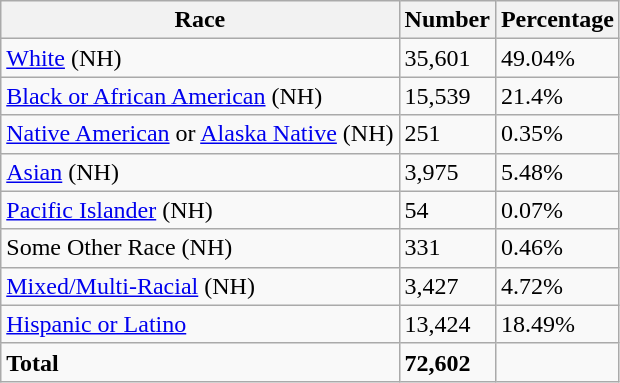<table class="wikitable">
<tr>
<th>Race</th>
<th>Number</th>
<th>Percentage</th>
</tr>
<tr>
<td><a href='#'>White</a> (NH)</td>
<td>35,601</td>
<td>49.04%</td>
</tr>
<tr>
<td><a href='#'>Black or African American</a> (NH)</td>
<td>15,539</td>
<td>21.4%</td>
</tr>
<tr>
<td><a href='#'>Native American</a> or <a href='#'>Alaska Native</a> (NH)</td>
<td>251</td>
<td>0.35%</td>
</tr>
<tr>
<td><a href='#'>Asian</a> (NH)</td>
<td>3,975</td>
<td>5.48%</td>
</tr>
<tr>
<td><a href='#'>Pacific Islander</a> (NH)</td>
<td>54</td>
<td>0.07%</td>
</tr>
<tr>
<td>Some Other Race (NH)</td>
<td>331</td>
<td>0.46%</td>
</tr>
<tr>
<td><a href='#'>Mixed/Multi-Racial</a> (NH)</td>
<td>3,427</td>
<td>4.72%</td>
</tr>
<tr>
<td><a href='#'>Hispanic or Latino</a></td>
<td>13,424</td>
<td>18.49%</td>
</tr>
<tr>
<td><strong>Total</strong></td>
<td><strong>72,602</strong></td>
<td></td>
</tr>
</table>
